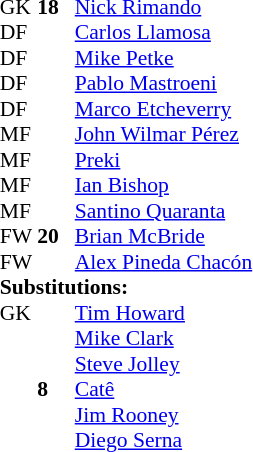<table cellspacing="0" cellpadding="0" style="font-size:90%; margin:auto;">
<tr>
<td colspan=4></td>
</tr>
<tr>
<th width=25></th>
<th width=25></th>
</tr>
<tr>
<td>GK</td>
<td><strong>18</strong></td>
<td> <a href='#'>Nick Rimando</a></td>
<td></td>
<td></td>
</tr>
<tr>
<td>DF</td>
<td><strong> </strong></td>
<td> <a href='#'>Carlos Llamosa</a></td>
<td></td>
<td></td>
</tr>
<tr>
<td>DF</td>
<td><strong> </strong></td>
<td> <a href='#'>Mike Petke</a></td>
<td></td>
<td></td>
</tr>
<tr>
<td>DF</td>
<td><strong> </strong></td>
<td> <a href='#'>Pablo Mastroeni</a></td>
</tr>
<tr>
<td>DF</td>
<td><strong> </strong></td>
<td> <a href='#'>Marco Etcheverry</a></td>
<td></td>
<td></td>
<td></td>
</tr>
<tr>
<td>MF</td>
<td><strong> </strong></td>
<td> <a href='#'>John Wilmar Pérez</a></td>
<td></td>
<td></td>
</tr>
<tr>
<td>MF</td>
<td><strong> </strong></td>
<td> <a href='#'>Preki</a></td>
<td></td>
<td></td>
</tr>
<tr>
<td>MF</td>
<td><strong> </strong></td>
<td> <a href='#'>Ian Bishop</a></td>
</tr>
<tr>
<td>MF</td>
<td><strong> </strong></td>
<td> <a href='#'>Santino Quaranta</a></td>
</tr>
<tr>
<td>FW</td>
<td><strong>20</strong></td>
<td> <a href='#'>Brian McBride</a></td>
<td></td>
<td></td>
</tr>
<tr>
<td>FW</td>
<td><strong> </strong></td>
<td> <a href='#'>Alex Pineda Chacón</a></td>
</tr>
<tr>
<td colspan=3><strong>Substitutions:</strong></td>
</tr>
<tr>
<td>GK</td>
<td><strong> </strong></td>
<td> <a href='#'>Tim Howard</a></td>
<td></td>
<td></td>
</tr>
<tr>
<td></td>
<td><strong> </strong></td>
<td> <a href='#'>Mike Clark</a></td>
<td></td>
<td></td>
</tr>
<tr>
<td></td>
<td><strong> </strong></td>
<td> <a href='#'>Steve Jolley</a></td>
<td></td>
<td></td>
</tr>
<tr>
<td></td>
<td><strong>8</strong></td>
<td> <a href='#'>Catê</a></td>
<td></td>
<td></td>
</tr>
<tr>
<td></td>
<td><strong> </strong></td>
<td> <a href='#'>Jim Rooney</a></td>
<td></td>
<td></td>
</tr>
<tr>
<td></td>
<td><strong> </strong></td>
<td> <a href='#'>Diego Serna</a></td>
<td></td>
<td></td>
</tr>
</table>
